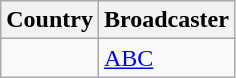<table class="wikitable">
<tr>
<th align=center>Country</th>
<th align=center>Broadcaster</th>
</tr>
<tr>
<td></td>
<td><a href='#'>ABC</a></td>
</tr>
</table>
